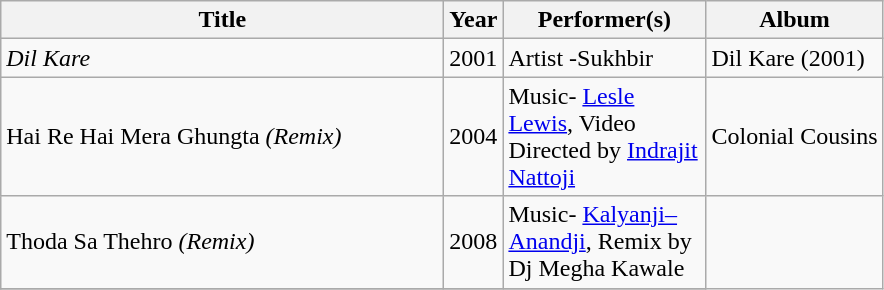<table class="wikitable plainrowheaders" style="text-align: left;">
<tr>
<th scope="col" style="width: 18em;">Title</th>
<th scope="col" style="width: 2em;">Year</th>
<th scope="col" style="width: 8em;">Performer(s)</th>
<th>Album</th>
</tr>
<tr>
<td><em>Dil Kare</td>
<td>2001</td>
<td>Artist -Sukhbir</td>
<td>Dil Kare (2001)</td>
</tr>
<tr>
<td></em>Hai Re Hai Mera Ghungta<em> (Remix)</td>
<td>2004</td>
<td>Music- <a href='#'>Lesle Lewis</a>, Video Directed by <a href='#'>Indrajit Nattoji</a></td>
<td>Colonial Cousins</td>
</tr>
<tr>
<td></em>Thoda Sa Thehro<em> (Remix)</td>
<td>2008</td>
<td>Music- <a href='#'>Kalyanji–Anandji</a>, Remix by Dj Megha Kawale</td>
</tr>
<tr>
</tr>
</table>
